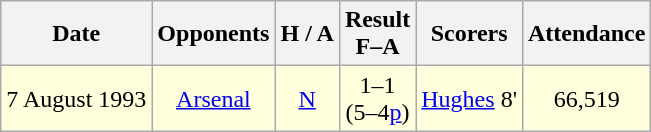<table class="wikitable" style="text-align:center">
<tr>
<th>Date</th>
<th>Opponents</th>
<th>H / A</th>
<th>Result<br>F–A</th>
<th>Scorers</th>
<th>Attendance</th>
</tr>
<tr bgcolor="#ffffdd">
<td>7 August 1993</td>
<td><a href='#'>Arsenal</a></td>
<td><a href='#'>N</a></td>
<td>1–1<br>(5–4<a href='#'>p</a>)</td>
<td><a href='#'>Hughes</a> 8'</td>
<td>66,519</td>
</tr>
</table>
